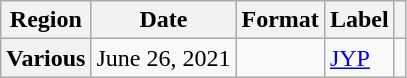<table class="wikitable plainrowheaders">
<tr>
<th scope="col">Region</th>
<th scope="col">Date</th>
<th scope="col">Format</th>
<th scope="col">Label</th>
<th scope="col"></th>
</tr>
<tr>
<th scope="row">Various</th>
<td>June 26, 2021</td>
<td></td>
<td><a href='#'>JYP</a></td>
<td style="text-align:center"></td>
</tr>
</table>
